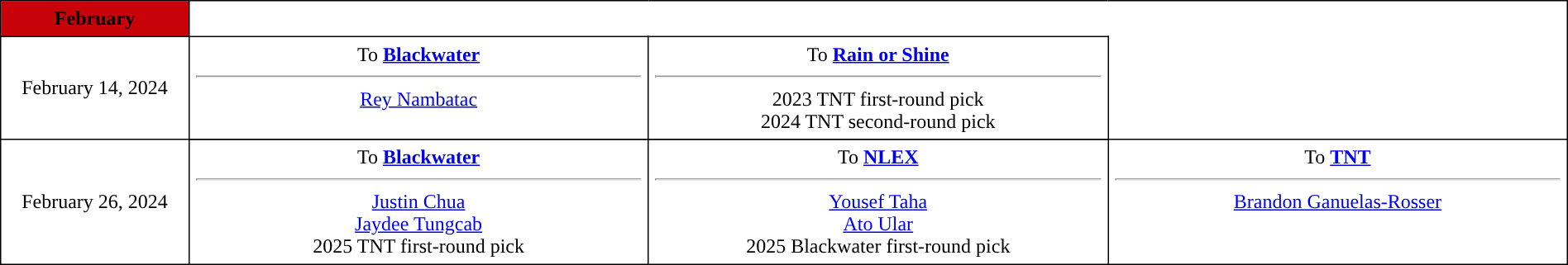<table border=1 style="border-collapse:collapse; text-align: center; width: 100%" bordercolor="#000000"  cellpadding="5">
<tr bgcolor="eeeeee">
<th style="background:#C70309; color:#000000; ">February</th>
</tr>
<tr>
<td style="width:12%">February 14, 2024</td>
<td style="width:29.3%" valign="top">To <strong><a href='#'>Blackwater</a></strong><hr><a href='#'>Rey Nambatac</a></td>
<td style="width:29.3%" valign="top">To <strong><a href='#'>Rain or Shine</a></strong><hr>2023 TNT first-round pick<br>2024 TNT second-round pick</td>
</tr>
<tr>
<td style="width:12%" rowspan=2>February 26, 2024</td>
</tr>
<tr>
<td style="width:29.3%" valign="top">To <strong><a href='#'>Blackwater</a></strong><hr><a href='#'>Justin Chua</a><br><a href='#'>Jaydee Tungcab</a><br>2025 TNT first-round pick</td>
<td style="width:29.3%" valign="top">To <strong><a href='#'>NLEX</a></strong><hr><a href='#'>Yousef Taha</a><br><a href='#'>Ato Ular</a><br>2025 Blackwater first-round pick</td>
<td style="width:29.3%" valign="top">To <strong><a href='#'>TNT</a></strong><hr><a href='#'>Brandon Ganuelas-Rosser</a></td>
</tr>
</table>
